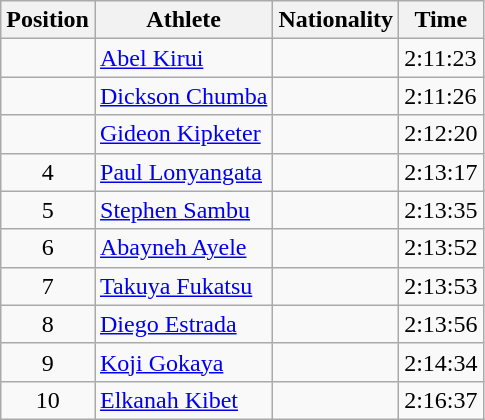<table class="wikitable sortable">
<tr>
<th>Position</th>
<th>Athlete</th>
<th>Nationality</th>
<th>Time</th>
</tr>
<tr>
<td align=center></td>
<td><a href='#'>Abel Kirui</a></td>
<td></td>
<td>2:11:23</td>
</tr>
<tr>
<td align=center></td>
<td><a href='#'>Dickson Chumba</a></td>
<td></td>
<td>2:11:26</td>
</tr>
<tr>
<td align=center></td>
<td><a href='#'>Gideon Kipketer</a></td>
<td></td>
<td>2:12:20</td>
</tr>
<tr>
<td align=center>4</td>
<td><a href='#'>Paul Lonyangata</a></td>
<td></td>
<td>2:13:17</td>
</tr>
<tr>
<td align=center>5</td>
<td><a href='#'>Stephen Sambu</a></td>
<td></td>
<td>2:13:35</td>
</tr>
<tr>
<td align=center>6</td>
<td><a href='#'>Abayneh Ayele</a></td>
<td></td>
<td>2:13:52</td>
</tr>
<tr>
<td align=center>7</td>
<td><a href='#'>Takuya Fukatsu</a></td>
<td></td>
<td>2:13:53</td>
</tr>
<tr>
<td align=center>8</td>
<td><a href='#'>Diego Estrada</a></td>
<td></td>
<td>2:13:56</td>
</tr>
<tr>
<td align=center>9</td>
<td><a href='#'>Koji Gokaya</a></td>
<td></td>
<td>2:14:34</td>
</tr>
<tr>
<td align=center>10</td>
<td><a href='#'>Elkanah Kibet</a></td>
<td></td>
<td>2:16:37</td>
</tr>
</table>
